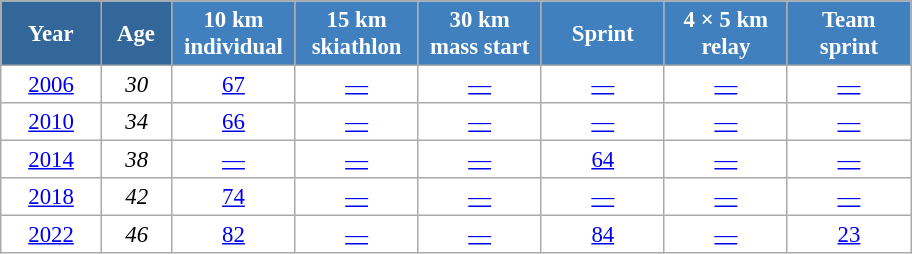<table class="wikitable" style="font-size:95%; text-align:center; border:grey solid 1px; border-collapse:collapse; background:#ffffff;">
<tr>
<th style="background-color:#369; color:white; width:60px;"> Year </th>
<th style="background-color:#369; color:white; width:40px;"> Age </th>
<th style="background-color:#4180be; color:white; width:75px;"> 10 km <br> individual </th>
<th style="background-color:#4180be; color:white; width:75px;"> 15 km <br> skiathlon </th>
<th style="background-color:#4180be; color:white; width:75px;"> 30 km <br> mass start </th>
<th style="background-color:#4180be; color:white; width:75px;"> Sprint </th>
<th style="background-color:#4180be; color:white; width:75px;"> 4 × 5 km <br> relay </th>
<th style="background-color:#4180be; color:white; width:75px;"> Team <br> sprint </th>
</tr>
<tr>
<td><a href='#'>2006</a></td>
<td><em>30</em></td>
<td><a href='#'>67</a></td>
<td><a href='#'>—</a></td>
<td><a href='#'>—</a></td>
<td><a href='#'>—</a></td>
<td><a href='#'>—</a></td>
<td><a href='#'>—</a></td>
</tr>
<tr>
<td><a href='#'>2010</a></td>
<td><em>34</em></td>
<td><a href='#'>66</a></td>
<td><a href='#'>—</a></td>
<td><a href='#'>—</a></td>
<td><a href='#'>—</a></td>
<td><a href='#'>—</a></td>
<td><a href='#'>—</a></td>
</tr>
<tr>
<td><a href='#'>2014</a></td>
<td><em>38</em></td>
<td><a href='#'>—</a></td>
<td><a href='#'>—</a></td>
<td><a href='#'>—</a></td>
<td><a href='#'>64</a></td>
<td><a href='#'>—</a></td>
<td><a href='#'>—</a></td>
</tr>
<tr>
<td><a href='#'>2018</a></td>
<td><em>42</em></td>
<td><a href='#'>74</a></td>
<td><a href='#'>—</a></td>
<td><a href='#'>—</a></td>
<td><a href='#'>—</a></td>
<td><a href='#'>—</a></td>
<td><a href='#'>—</a></td>
</tr>
<tr>
<td><a href='#'>2022</a></td>
<td><em>46</em></td>
<td><a href='#'>82</a></td>
<td><a href='#'>—</a></td>
<td><a href='#'>—</a></td>
<td><a href='#'>84</a></td>
<td><a href='#'>—</a></td>
<td><a href='#'>23</a></td>
</tr>
</table>
